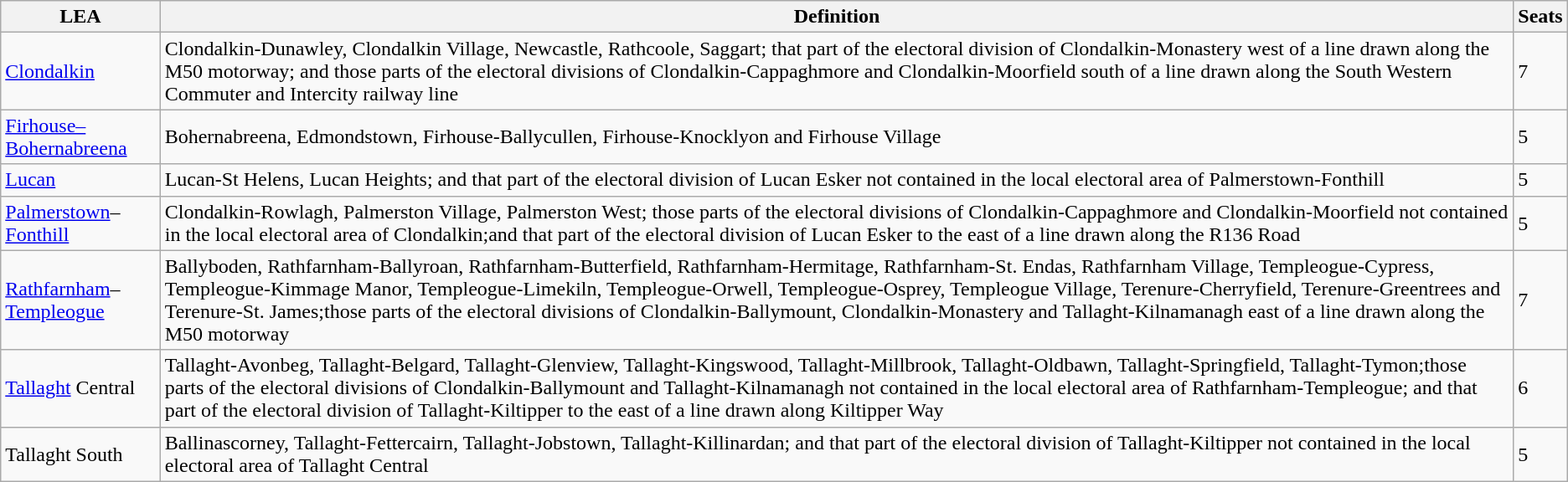<table class="wikitable">
<tr>
<th>LEA</th>
<th>Definition</th>
<th>Seats</th>
</tr>
<tr>
<td><a href='#'>Clondalkin</a></td>
<td>Clondalkin-Dunawley, Clondalkin Village, Newcastle, Rathcoole, Saggart; that part of the electoral division of Clondalkin-Monastery west of a line drawn along the M50 motorway; and those parts of the electoral divisions of Clondalkin-Cappaghmore and Clondalkin-Moorfield south of a line drawn along the South Western Commuter and Intercity railway line</td>
<td>7</td>
</tr>
<tr>
<td><a href='#'>Firhouse–Bohernabreena</a></td>
<td>Bohernabreena, Edmondstown, Firhouse-Ballycullen, Firhouse-Knocklyon and Firhouse Village</td>
<td>5</td>
</tr>
<tr>
<td><a href='#'>Lucan</a></td>
<td>Lucan-St Helens, Lucan Heights; and that part of the electoral division of Lucan Esker not contained in the local electoral area of Palmerstown-Fonthill</td>
<td>5</td>
</tr>
<tr>
<td><a href='#'>Palmerstown</a>–<a href='#'>Fonthill</a></td>
<td>Clondalkin-Rowlagh, Palmerston Village, Palmerston West; those parts of the electoral divisions of Clondalkin-Cappaghmore and Clondalkin-Moorfield not contained in the local electoral area of Clondalkin;and that part of the electoral division of Lucan Esker to the east of a line drawn along the R136 Road</td>
<td>5</td>
</tr>
<tr>
<td><a href='#'>Rathfarnham</a>–<a href='#'>Templeogue</a></td>
<td>Ballyboden, Rathfarnham-Ballyroan, Rathfarnham-Butterfield, Rathfarnham-Hermitage, Rathfarnham-St. Endas, Rathfarnham Village, Templeogue-Cypress, Templeogue-Kimmage Manor, Templeogue-Limekiln, Templeogue-Orwell, Templeogue-Osprey, Templeogue Village, Terenure-Cherryfield, Terenure-Greentrees and Terenure-St. James;those parts of the electoral divisions of Clondalkin-Ballymount, Clondalkin-Monastery and Tallaght-Kilnamanagh east of a line drawn along the M50 motorway</td>
<td>7</td>
</tr>
<tr>
<td><a href='#'>Tallaght</a> Central</td>
<td>Tallaght-Avonbeg, Tallaght-Belgard, Tallaght-Glenview, Tallaght-Kingswood, Tallaght-Millbrook, Tallaght-Oldbawn, Tallaght-Springfield, Tallaght-Tymon;those parts of the electoral divisions of Clondalkin-Ballymount and Tallaght-Kilnamanagh not contained in the local electoral area of Rathfarnham-Templeogue; and that part of the electoral division of Tallaght-Kiltipper to the east of a line drawn along Kiltipper Way</td>
<td>6</td>
</tr>
<tr>
<td>Tallaght South</td>
<td>Ballinascorney, Tallaght-Fettercairn, Tallaght-Jobstown, Tallaght-Killinardan; and that part of the electoral division of Tallaght-Kiltipper not contained in the local electoral area of Tallaght Central</td>
<td>5</td>
</tr>
</table>
